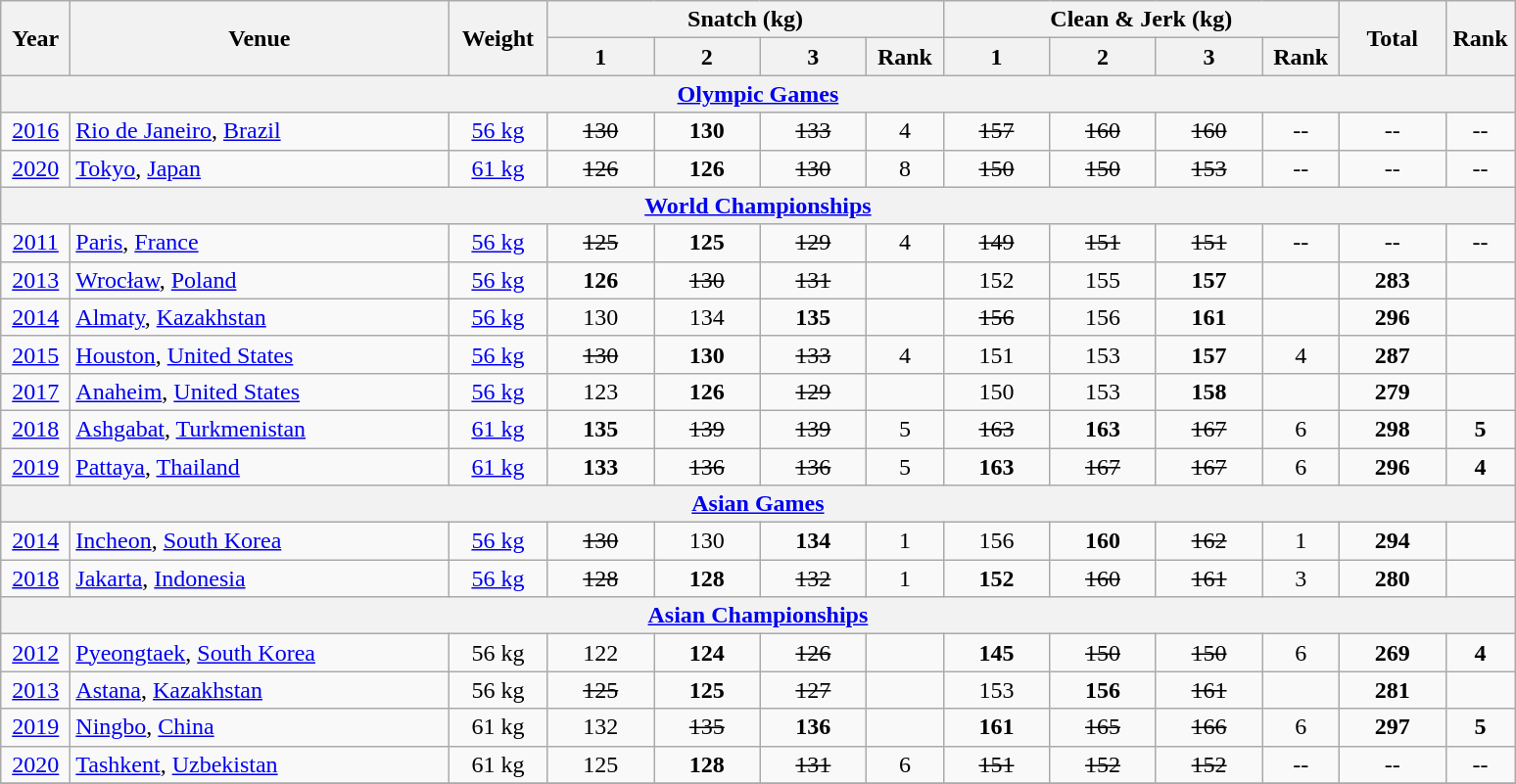<table class="wikitable" style="text-align:center;">
<tr>
<th rowspan=2 width=40>Year</th>
<th rowspan=2 width=250>Venue</th>
<th rowspan=2 width=60>Weight</th>
<th colspan=4>Snatch (kg)</th>
<th colspan=4>Clean & Jerk (kg)</th>
<th rowspan=2 width=65>Total</th>
<th rowspan=2 width=40>Rank</th>
</tr>
<tr>
<th width=65>1</th>
<th width=65>2</th>
<th width=65>3</th>
<th width=45>Rank</th>
<th width=65>1</th>
<th width=65>2</th>
<th width=65>3</th>
<th width=45>Rank</th>
</tr>
<tr>
<th colspan=13><a href='#'>Olympic Games</a></th>
</tr>
<tr>
<td><a href='#'>2016</a></td>
<td align=left> <a href='#'>Rio de Janeiro</a>, <a href='#'>Brazil</a></td>
<td><a href='#'>56 kg</a></td>
<td><s>130</s></td>
<td><strong>130</strong></td>
<td><s>133</s></td>
<td>4</td>
<td><s>157</s></td>
<td><s>160</s></td>
<td><s>160</s></td>
<td>--</td>
<td>--</td>
<td>--</td>
</tr>
<tr>
<td><a href='#'>2020</a></td>
<td align=left> <a href='#'>Tokyo</a>, <a href='#'>Japan</a></td>
<td><a href='#'>61 kg</a></td>
<td><s>126</s></td>
<td><strong>126</strong></td>
<td><s>130</s></td>
<td>8</td>
<td><s>150</s></td>
<td><s>150</s></td>
<td><s>153</s></td>
<td>--</td>
<td>--</td>
<td>--</td>
</tr>
<tr>
<th colspan=13><a href='#'>World Championships</a></th>
</tr>
<tr>
<td><a href='#'>2011</a></td>
<td align=left> <a href='#'>Paris</a>, <a href='#'>France</a></td>
<td><a href='#'>56 kg</a></td>
<td><s>125</s></td>
<td><strong>125</strong></td>
<td><s>129</s></td>
<td>4</td>
<td><s>149</s></td>
<td><s>151</s></td>
<td><s>151</s></td>
<td>--</td>
<td>--</td>
<td>--</td>
</tr>
<tr>
<td><a href='#'>2013</a></td>
<td align=left> <a href='#'>Wrocław</a>, <a href='#'>Poland</a></td>
<td><a href='#'>56 kg</a></td>
<td><strong>126</strong></td>
<td><s>130</s></td>
<td><s>131</s></td>
<td></td>
<td>152</td>
<td>155</td>
<td><strong>157</strong></td>
<td></td>
<td><strong>283</strong></td>
<td></td>
</tr>
<tr>
<td><a href='#'>2014</a></td>
<td align=left> <a href='#'>Almaty</a>, <a href='#'>Kazakhstan</a></td>
<td><a href='#'>56 kg</a></td>
<td>130</td>
<td>134</td>
<td><strong>135</strong></td>
<td></td>
<td><s>156</s></td>
<td>156</td>
<td><strong>161</strong></td>
<td></td>
<td><strong>296</strong></td>
<td></td>
</tr>
<tr>
<td><a href='#'>2015</a></td>
<td align=left> <a href='#'>Houston</a>, <a href='#'>United States</a></td>
<td><a href='#'>56 kg</a></td>
<td><s>130</s></td>
<td><strong>130</strong></td>
<td><s>133</s></td>
<td>4</td>
<td>151</td>
<td>153</td>
<td><strong>157</strong></td>
<td>4</td>
<td><strong>287</strong></td>
<td></td>
</tr>
<tr>
<td><a href='#'>2017</a></td>
<td align=left> <a href='#'>Anaheim</a>, <a href='#'>United States</a></td>
<td><a href='#'>56 kg</a></td>
<td>123</td>
<td><strong>126</strong></td>
<td><s>129</s></td>
<td></td>
<td>150</td>
<td>153</td>
<td><strong>158</strong></td>
<td></td>
<td><strong>279</strong></td>
<td></td>
</tr>
<tr>
<td><a href='#'>2018</a></td>
<td align=left> <a href='#'>Ashgabat</a>, <a href='#'>Turkmenistan</a></td>
<td><a href='#'>61 kg</a></td>
<td><strong>135</strong></td>
<td><s>139</s></td>
<td><s>139</s></td>
<td>5</td>
<td><s>163</s></td>
<td><strong>163</strong></td>
<td><s>167</s></td>
<td>6</td>
<td><strong>298</strong></td>
<td><strong>5</strong></td>
</tr>
<tr>
<td><a href='#'>2019</a></td>
<td align=left> <a href='#'>Pattaya</a>, <a href='#'>Thailand</a></td>
<td><a href='#'>61 kg</a></td>
<td><strong>133</strong></td>
<td><s>136</s></td>
<td><s>136</s></td>
<td>5</td>
<td><strong>163</strong></td>
<td><s>167</s></td>
<td><s>167</s></td>
<td>6</td>
<td><strong>296</strong></td>
<td><strong>4</strong></td>
</tr>
<tr>
<th colspan=13><a href='#'>Asian Games</a></th>
</tr>
<tr>
<td><a href='#'>2014</a></td>
<td align=left> <a href='#'>Incheon</a>, <a href='#'>South Korea</a></td>
<td><a href='#'>56 kg</a></td>
<td><s>130</s></td>
<td>130</td>
<td><strong>134</strong></td>
<td>1</td>
<td>156</td>
<td><strong>160</strong></td>
<td><s>162</s></td>
<td>1</td>
<td><strong>294</strong></td>
<td></td>
</tr>
<tr>
<td><a href='#'>2018</a></td>
<td align=left> <a href='#'>Jakarta</a>, <a href='#'>Indonesia</a></td>
<td><a href='#'>56 kg</a></td>
<td><s>128</s></td>
<td><strong>128</strong></td>
<td><s>132</s></td>
<td>1</td>
<td><strong>152</strong></td>
<td><s>160</s></td>
<td><s>161</s></td>
<td>3</td>
<td><strong>280</strong></td>
<td></td>
</tr>
<tr>
<th colspan=13><a href='#'>Asian Championships</a></th>
</tr>
<tr>
<td><a href='#'>2012</a></td>
<td align=left> <a href='#'>Pyeongtaek</a>, <a href='#'>South Korea</a></td>
<td>56 kg</td>
<td>122</td>
<td><strong>124</strong></td>
<td><s>126</s></td>
<td></td>
<td><strong>145</strong></td>
<td><s>150</s></td>
<td><s>150</s></td>
<td>6</td>
<td><strong>269</strong></td>
<td><strong>4</strong></td>
</tr>
<tr>
<td><a href='#'>2013</a></td>
<td align=left> <a href='#'>Astana</a>, <a href='#'>Kazakhstan</a></td>
<td>56 kg</td>
<td><s>125</s></td>
<td><strong>125</strong></td>
<td><s>127</s></td>
<td></td>
<td>153</td>
<td><strong>156</strong></td>
<td><s>161</s></td>
<td></td>
<td><strong>281</strong></td>
<td></td>
</tr>
<tr>
<td><a href='#'>2019</a></td>
<td align=left> <a href='#'>Ningbo</a>, <a href='#'>China</a></td>
<td>61 kg</td>
<td>132</td>
<td><s>135</s></td>
<td><strong>136</strong></td>
<td></td>
<td><strong>161</strong></td>
<td><s>165</s></td>
<td><s>166</s></td>
<td>6</td>
<td><strong>297</strong></td>
<td><strong>5</strong></td>
</tr>
<tr>
<td><a href='#'>2020</a></td>
<td align=left> <a href='#'>Tashkent</a>, <a href='#'>Uzbekistan</a></td>
<td>61 kg</td>
<td>125</td>
<td><strong>128</strong></td>
<td><s>131</s></td>
<td>6</td>
<td><s>151</s></td>
<td><s>152</s></td>
<td><s>152</s></td>
<td>--</td>
<td>--</td>
<td>--</td>
</tr>
<tr>
</tr>
</table>
